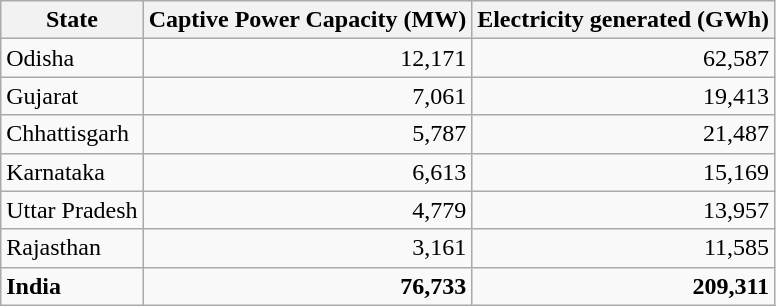<table class="wikitable">
<tr>
<th>State</th>
<th>Captive Power Capacity (MW)</th>
<th>Electricity generated (GWh)</th>
</tr>
<tr>
<td>Odisha</td>
<td style="text-align:right;">12,171</td>
<td align="right">62,587</td>
</tr>
<tr>
<td>Gujarat</td>
<td style="text-align:right;">7,061</td>
<td align="right">19,413</td>
</tr>
<tr>
<td>Chhattisgarh</td>
<td style="text-align:right;">5,787</td>
<td align="right">21,487</td>
</tr>
<tr>
<td>Karnataka</td>
<td style="text-align:right;">6,613</td>
<td align="right">15,169</td>
</tr>
<tr>
<td>Uttar Pradesh</td>
<td style="text-align:right;">4,779</td>
<td align="right">13,957</td>
</tr>
<tr>
<td>Rajasthan</td>
<td style="text-align:right;">3,161</td>
<td align="right">11,585</td>
</tr>
<tr>
<td><strong>India</strong></td>
<td style="text-align:right;"><strong>76,733</strong></td>
<td align="right"><strong> 209,311</strong></td>
</tr>
</table>
